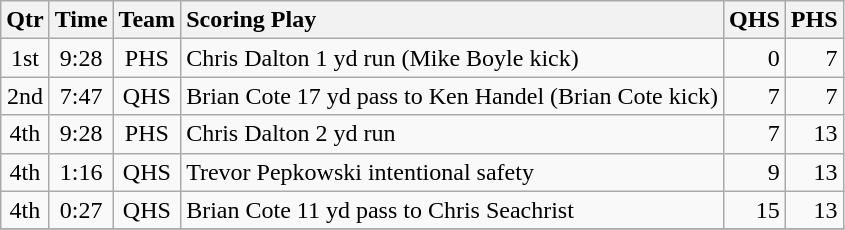<table class="wikitable">
<tr>
<th style="text-align: center;">Qtr</th>
<th style="text-align: center;">Time</th>
<th style="text-align: center;">Team</th>
<th style="text-align: left;">Scoring Play</th>
<th style="text-align: right;">QHS</th>
<th style="text-align: right;">PHS</th>
</tr>
<tr>
<td style="text-align: center;">1st</td>
<td style="text-align: center;">9:28</td>
<td style="text-align: center;">PHS</td>
<td style="text-align: left;">Chris Dalton 1 yd run (Mike Boyle kick)</td>
<td style="text-align: right;">0</td>
<td style="text-align: right;">7</td>
</tr>
<tr>
<td style="text-align: center;">2nd</td>
<td style="text-align: center;">7:47</td>
<td style="text-align: center;">QHS</td>
<td style="text-align: left;">Brian Cote 17 yd pass to Ken Handel (Brian Cote kick)</td>
<td style="text-align: right;">7</td>
<td style="text-align: right;">7</td>
</tr>
<tr>
<td style="text-align: center;">4th</td>
<td style="text-align: center;">9:28</td>
<td style="text-align: center;">PHS</td>
<td style="text-align: left;">Chris Dalton 2 yd run</td>
<td style="text-align: right;">7</td>
<td style="text-align: right;">13</td>
</tr>
<tr>
<td style="text-align: center;">4th</td>
<td style="text-align: center;">1:16</td>
<td style="text-align: center;">QHS</td>
<td style="text-align: left;">Trevor Pepkowski intentional safety</td>
<td style="text-align: right;">9</td>
<td style="text-align: right;">13</td>
</tr>
<tr>
<td style="text-align: center;">4th</td>
<td style="text-align: center;">0:27</td>
<td style="text-align: center;">QHS</td>
<td style="text-align: left;">Brian Cote 11 yd pass to Chris Seachrist</td>
<td style="text-align: right;">15</td>
<td style="text-align: right;">13</td>
</tr>
<tr>
</tr>
</table>
